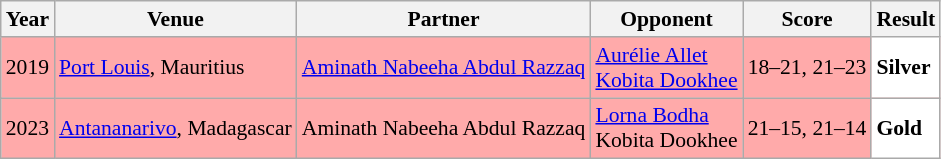<table class="sortable wikitable" style="font-size: 90%;">
<tr>
<th>Year</th>
<th>Venue</th>
<th>Partner</th>
<th>Opponent</th>
<th>Score</th>
<th>Result</th>
</tr>
<tr style="background:#FFAAAA">
<td align="center">2019</td>
<td align="left"><a href='#'>Port Louis</a>, Mauritius</td>
<td align="left"> <a href='#'>Aminath Nabeeha Abdul Razzaq</a></td>
<td align="left"> <a href='#'>Aurélie Allet</a><br> <a href='#'>Kobita Dookhee</a></td>
<td align="left">18–21, 21–23</td>
<td style="text-align:left; background:white"> <strong>Silver</strong></td>
</tr>
<tr style="background:#FFAAAA">
<td align="center">2023</td>
<td align="left"><a href='#'>Antananarivo</a>, Madagascar</td>
<td align="left"> Aminath Nabeeha Abdul Razzaq</td>
<td align="left"> <a href='#'>Lorna Bodha</a><br> Kobita Dookhee</td>
<td align="left">21–15, 21–14</td>
<td style="text-align:left; background:white"> <strong>Gold</strong></td>
</tr>
</table>
